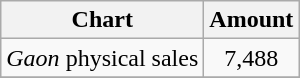<table class="wikitable">
<tr>
<th>Chart</th>
<th>Amount</th>
</tr>
<tr>
<td><em>Gaon</em> physical sales</td>
<td align="center">7,488</td>
</tr>
<tr>
</tr>
</table>
